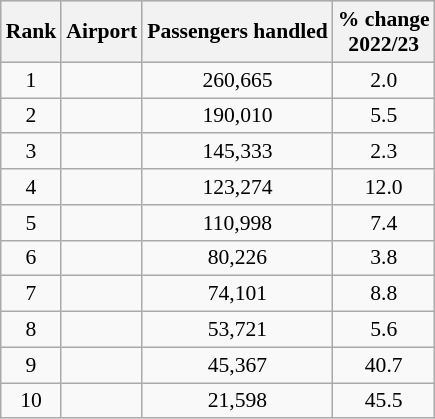<table class="wikitable sortable" style="font-size: 90%" width= align=>
<tr style="background:lightgrey;">
<th>Rank</th>
<th>Airport</th>
<th>Passengers handled</th>
<th>% change<br>2022/23</th>
</tr>
<tr>
<td align=center>1</td>
<td></td>
<td align=center>260,665</td>
<td align=center> 2.0</td>
</tr>
<tr>
<td align=center>2</td>
<td></td>
<td align=center>190,010</td>
<td align=center> 5.5</td>
</tr>
<tr>
<td align=center>3</td>
<td></td>
<td align=center>145,333</td>
<td align=center> 2.3</td>
</tr>
<tr>
<td align=center>4</td>
<td></td>
<td align=center>123,274</td>
<td align=center> 12.0</td>
</tr>
<tr>
<td align=center>5</td>
<td></td>
<td align=center>110,998</td>
<td align=center> 7.4</td>
</tr>
<tr>
<td align=center>6</td>
<td></td>
<td align=center>80,226</td>
<td align=center> 3.8</td>
</tr>
<tr>
<td align=center>7</td>
<td></td>
<td align=center>74,101</td>
<td align=center> 8.8</td>
</tr>
<tr>
<td align=center>8</td>
<td></td>
<td align=center>53,721</td>
<td align=center> 5.6</td>
</tr>
<tr>
<td align=center>9</td>
<td></td>
<td align=center>45,367</td>
<td align=center> 40.7</td>
</tr>
<tr>
<td align=center>10</td>
<td></td>
<td align=center>21,598</td>
<td align=center> 45.5</td>
</tr>
</table>
